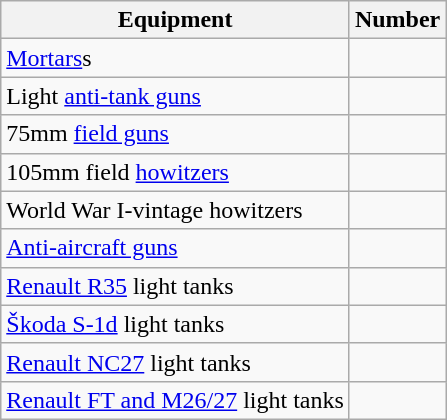<table class="wikitable">
<tr>
<th scope="col">Equipment</th>
<th scope="col">Number</th>
</tr>
<tr>
<td><a href='#'>Mortars</a>s</td>
<td></td>
</tr>
<tr>
<td>Light <a href='#'>anti-tank guns</a></td>
<td></td>
</tr>
<tr>
<td>75mm <a href='#'>field guns</a></td>
<td></td>
</tr>
<tr>
<td>105mm field <a href='#'>howitzers</a></td>
<td></td>
</tr>
<tr>
<td>World War I-vintage howitzers</td>
<td></td>
</tr>
<tr>
<td><a href='#'>Anti-aircraft guns</a></td>
<td></td>
</tr>
<tr>
<td><a href='#'>Renault R35</a> light tanks</td>
<td></td>
</tr>
<tr>
<td><a href='#'>Škoda S-1d</a> light tanks</td>
<td></td>
</tr>
<tr>
<td><a href='#'>Renault NC27</a> light tanks</td>
<td></td>
</tr>
<tr>
<td><a href='#'>Renault FT and M26/27</a> light tanks</td>
<td></td>
</tr>
</table>
